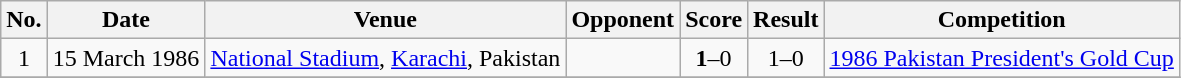<table class="wikitable sortable">
<tr>
<th scope="col">No.</th>
<th scope="col">Date</th>
<th scope="col">Venue</th>
<th scope="col">Opponent</th>
<th scope="col">Score</th>
<th scope="col">Result</th>
<th scope="col">Competition</th>
</tr>
<tr>
<td align="center">1</td>
<td>15 March 1986</td>
<td><a href='#'>National Stadium</a>, <a href='#'>Karachi</a>, Pakistan</td>
<td></td>
<td align="center"><strong>1</strong>–0</td>
<td align="center">1–0</td>
<td><a href='#'>1986 Pakistan President's Gold Cup</a></td>
</tr>
<tr>
</tr>
</table>
